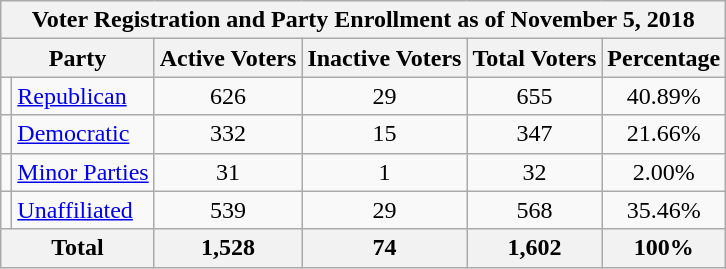<table class=wikitable>
<tr>
<th colspan = 6>Voter Registration and Party Enrollment as of November 5, 2018</th>
</tr>
<tr>
<th colspan = 2>Party</th>
<th>Active Voters</th>
<th>Inactive Voters</th>
<th>Total Voters</th>
<th>Percentage</th>
</tr>
<tr>
<td></td>
<td><a href='#'>Republican</a></td>
<td align = center>626</td>
<td align = center>29</td>
<td align = center>655</td>
<td align = center>40.89%</td>
</tr>
<tr>
<td></td>
<td><a href='#'>Democratic</a></td>
<td align = center>332</td>
<td align = center>15</td>
<td align = center>347</td>
<td align = center>21.66%</td>
</tr>
<tr>
<td></td>
<td><a href='#'>Minor Parties</a></td>
<td align = center>31</td>
<td align = center>1</td>
<td align = center>32</td>
<td align = center>2.00%</td>
</tr>
<tr>
<td></td>
<td><a href='#'>Unaffiliated</a></td>
<td align = center>539</td>
<td align = center>29</td>
<td align = center>568</td>
<td align = center>35.46%</td>
</tr>
<tr>
<th colspan = 2>Total</th>
<th align = center>1,528</th>
<th align = center>74</th>
<th align = center>1,602</th>
<th align = center>100%</th>
</tr>
</table>
